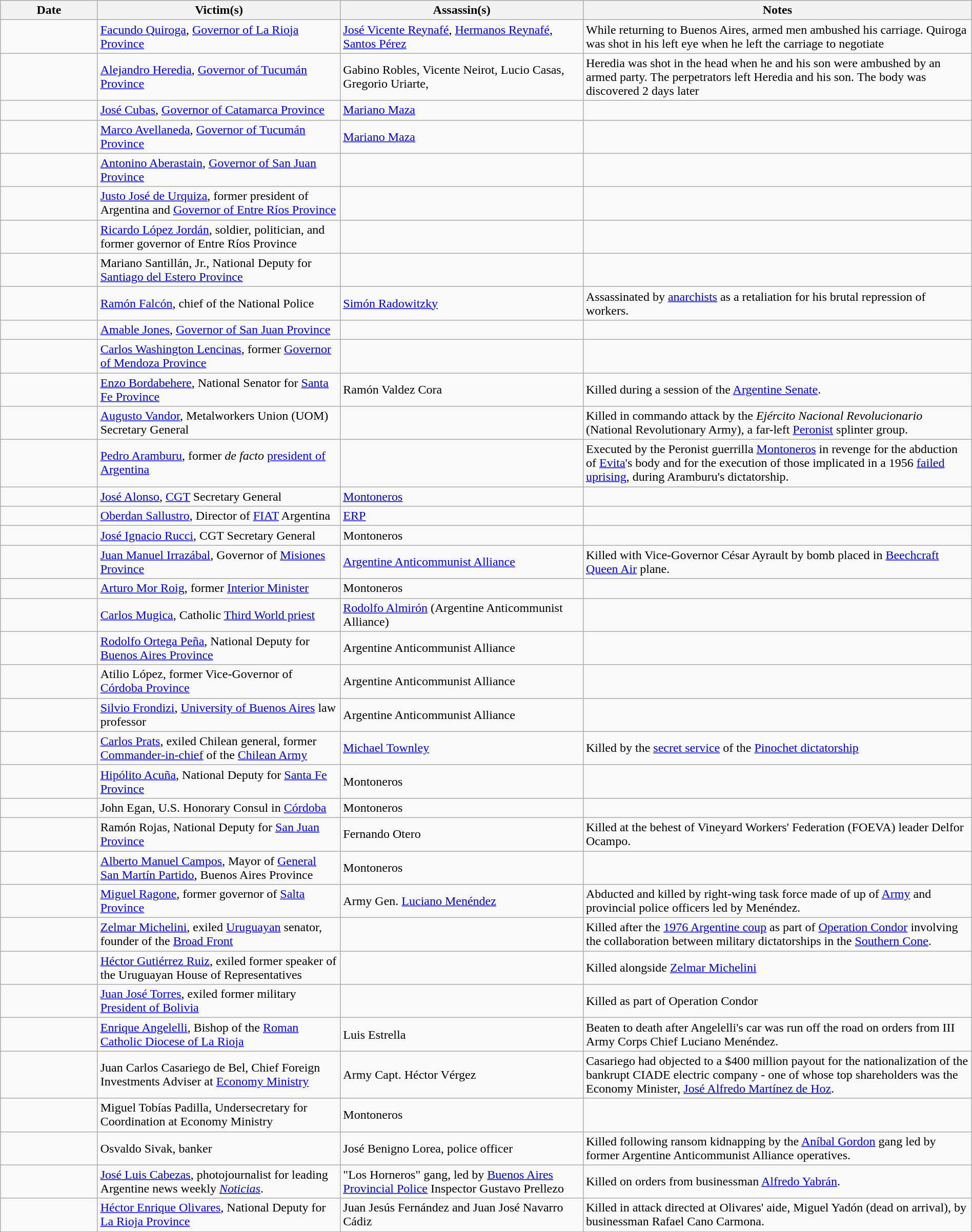<table class="wikitable sortable sticky-header" style="width:100%">
<tr>
<th style="width:10%">Date</th>
<th style="width:25%">Victim(s)</th>
<th style="width:25%">Assassin(s)</th>
<th style="width:40%">Notes</th>
</tr>
<tr>
<td></td>
<td><a href='#'>Facundo Quiroga</a>, <a href='#'>Governor of La Rioja Province</a></td>
<td><a href='#'>José Vicente Reynafé</a>, <a href='#'>Hermanos Reynafé</a>, <a href='#'>Santos Pérez</a></td>
<td>While returning to Buenos Aires, armed men ambushed his carriage. Quiroga was shot in his left eye when he left the carriage to negotiate</td>
</tr>
<tr>
<td></td>
<td><a href='#'>Alejandro Heredia</a>, <a href='#'>Governor of Tucumán Province</a></td>
<td>Gabino Robles, Vicente Neirot, Lucio Casas, Gregorio Uriarte,</td>
<td>Heredia was shot in the head when he and his son were ambushed by an armed party. The perpetrators left Heredia and his son. The body was discovered 2 days later</td>
</tr>
<tr>
<td></td>
<td><a href='#'>José Cubas</a>, <a href='#'>Governor of Catamarca Province</a></td>
<td><a href='#'>Mariano Maza</a></td>
<td></td>
</tr>
<tr>
<td></td>
<td><a href='#'>Marco Avellaneda</a>, <a href='#'>Governor of Tucumán Province</a></td>
<td><a href='#'>Mariano Maza</a></td>
<td></td>
</tr>
<tr>
<td></td>
<td><a href='#'>Antonino Aberastain</a>, <a href='#'>Governor of San Juan Province</a></td>
<td></td>
<td></td>
</tr>
<tr>
<td></td>
<td><a href='#'>Justo José de Urquiza</a>, former president of Argentina and <a href='#'>Governor of Entre Ríos Province</a></td>
<td></td>
<td></td>
</tr>
<tr>
<td></td>
<td><a href='#'>Ricardo López Jordán</a>, soldier, politician, and former governor of Entre Ríos Province</td>
<td></td>
<td></td>
</tr>
<tr>
<td></td>
<td>Mariano Santillán, Jr., National Deputy for <a href='#'>Santiago del Estero Province</a></td>
<td></td>
<td></td>
</tr>
<tr>
<td></td>
<td><a href='#'>Ramón Falcón</a>, chief of the National Police</td>
<td><a href='#'>Simón Radowitzky</a></td>
<td>Assassinated by <a href='#'>anarchists</a> as a retaliation for his brutal repression of workers.</td>
</tr>
<tr>
<td></td>
<td><a href='#'>Amable Jones</a>, <a href='#'>Governor of San Juan Province</a></td>
<td></td>
<td></td>
</tr>
<tr>
<td></td>
<td><a href='#'>Carlos Washington Lencinas</a>, former <a href='#'>Governor of Mendoza Province</a></td>
<td></td>
<td></td>
</tr>
<tr>
<td></td>
<td><a href='#'>Enzo Bordabehere</a>, National Senator for <a href='#'>Santa Fe Province</a></td>
<td>Ramón Valdez Cora</td>
<td>Killed during a session of the <a href='#'>Argentine Senate</a>.</td>
</tr>
<tr>
<td></td>
<td><a href='#'>Augusto Vandor</a>, Metalworkers Union (UOM) Secretary General</td>
<td></td>
<td>Killed in commando attack by the <em>Ejército Nacional Revolucionario</em> (National Revolutionary Army), a far-left <a href='#'>Peronist</a> splinter group.</td>
</tr>
<tr>
<td></td>
<td><a href='#'>Pedro Aramburu</a>, former <em>de facto</em> <a href='#'>president of Argentina</a></td>
<td></td>
<td>Executed by the Peronist guerrilla <a href='#'>Montoneros</a> in revenge for the abduction of <a href='#'>Evita</a>'s body and for the execution of those implicated in a 1956 <a href='#'>failed uprising</a>, during Aramburu's dictatorship.</td>
</tr>
<tr>
<td></td>
<td><a href='#'>José Alonso</a>, <a href='#'>CGT</a> Secretary General</td>
<td><a href='#'>Montoneros</a></td>
<td></td>
</tr>
<tr>
<td></td>
<td><a href='#'>Oberdan Sallustro</a>, Director of <a href='#'>FIAT</a> Argentina</td>
<td><a href='#'>ERP</a></td>
<td></td>
</tr>
<tr>
<td></td>
<td><a href='#'>José Ignacio Rucci</a>, CGT Secretary General</td>
<td>Montoneros</td>
<td></td>
</tr>
<tr>
<td></td>
<td><a href='#'>Juan Manuel Irrazábal</a>, Governor of <a href='#'>Misiones Province</a></td>
<td><a href='#'>Argentine Anticommunist Alliance</a></td>
<td>Killed with Vice-Governor César Ayrault by bomb placed in <a href='#'>Beechcraft Queen Air</a> plane.</td>
</tr>
<tr>
<td></td>
<td><a href='#'>Arturo Mor Roig</a>, former <a href='#'>Interior Minister</a></td>
<td>Montoneros</td>
<td></td>
</tr>
<tr>
<td></td>
<td><a href='#'>Carlos Mugica</a>, Catholic <a href='#'>Third World priest</a></td>
<td><a href='#'>Rodolfo Almirón</a> (Argentine Anticommunist Alliance)</td>
<td></td>
</tr>
<tr>
<td></td>
<td><a href='#'>Rodolfo Ortega Peña</a>, National Deputy for <a href='#'>Buenos Aires Province</a></td>
<td>Argentine Anticommunist Alliance</td>
<td></td>
</tr>
<tr>
<td></td>
<td>Atilio López, former Vice-Governor of <a href='#'>Córdoba Province</a></td>
<td>Argentine Anticommunist Alliance</td>
<td></td>
</tr>
<tr>
<td></td>
<td><a href='#'>Silvio Frondizi</a>, <a href='#'>University of Buenos Aires</a> law professor</td>
<td>Argentine Anticommunist Alliance</td>
<td></td>
</tr>
<tr>
<td></td>
<td><a href='#'>Carlos Prats</a>, exiled Chilean general, former <a href='#'>Commander-in-chief</a> of the <a href='#'>Chilean Army</a></td>
<td><a href='#'>Michael Townley</a></td>
<td>Killed by the <a href='#'>secret service</a> of the <a href='#'>Pinochet dictatorship</a></td>
</tr>
<tr>
<td></td>
<td><a href='#'>Hipólito Acuña</a>, National Deputy for <a href='#'>Santa Fe Province</a></td>
<td>Montoneros</td>
<td></td>
</tr>
<tr>
<td></td>
<td>John Egan, U.S. Honorary Consul in <a href='#'>Córdoba</a></td>
<td>Montoneros</td>
<td></td>
</tr>
<tr>
<td></td>
<td>Ramón Rojas, National Deputy for <a href='#'>San Juan Province</a></td>
<td>Fernando Otero</td>
<td>Killed at the behest of Vineyard Workers' Federation (FOEVA) leader Delfor Ocampo.</td>
</tr>
<tr>
<td></td>
<td><a href='#'>Alberto Manuel Campos</a>, Mayor of <a href='#'>General San Martín Partido</a>, Buenos Aires Province</td>
<td>Montoneros</td>
<td></td>
</tr>
<tr>
<td></td>
<td><a href='#'>Miguel Ragone</a>, former governor of <a href='#'>Salta Province</a></td>
<td>Army Gen. <a href='#'>Luciano Menéndez</a></td>
<td>Abducted and killed by right-wing task force made of up of <a href='#'>Army</a> and provincial police officers led by Menéndez.</td>
</tr>
<tr>
<td></td>
<td><a href='#'>Zelmar Michelini</a>, exiled <a href='#'>Uruguayan</a> senator, founder of the <a href='#'>Broad Front</a></td>
<td></td>
<td>Killed after the <a href='#'>1976 Argentine coup</a> as part of <a href='#'>Operation Condor</a> involving the collaboration between military dictatorships in the <a href='#'>Southern Cone</a>.</td>
</tr>
<tr>
<td></td>
<td><a href='#'>Héctor Gutiérrez Ruiz</a>, exiled former speaker of the Uruguayan House of Representatives</td>
<td></td>
<td>Killed alongside <a href='#'>Zelmar Michelini</a></td>
</tr>
<tr>
<td></td>
<td><a href='#'>Juan José Torres</a>, exiled former military <a href='#'>President of Bolivia</a></td>
<td></td>
<td>Killed as part of Operation Condor</td>
</tr>
<tr>
<td></td>
<td><a href='#'>Enrique Angelelli</a>, Bishop of the <a href='#'>Roman Catholic Diocese of La Rioja</a></td>
<td>Luis Estrella</td>
<td>Beaten to death after Angelelli's car was run off the road on orders from III Army Corps Chief Luciano Menéndez.</td>
</tr>
<tr>
<td></td>
<td>Juan Carlos Casariego de Bel, Chief Foreign Investments Adviser at <a href='#'>Economy Ministry</a></td>
<td>Army Capt. Héctor Vérgez</td>
<td>Casariego had objected to a $400 million payout for the nationalization of the bankrupt CIADE electric company - one of whose top shareholders was the Economy Minister, <a href='#'>José Alfredo Martínez de Hoz</a>.</td>
</tr>
<tr>
<td></td>
<td>Miguel Tobías Padilla, Undersecretary for Coordination at Economy Ministry</td>
<td>Montoneros</td>
<td></td>
</tr>
<tr>
<td></td>
<td>Osvaldo Sivak, banker</td>
<td>José Benigno Lorea, police officer</td>
<td>Killed following ransom kidnapping by the <a href='#'>Aníbal Gordon</a> gang led by former Argentine Anticommunist Alliance operatives.</td>
</tr>
<tr>
<td></td>
<td><a href='#'>José Luis Cabezas</a>, photojournalist for leading Argentine news weekly <em><a href='#'>Noticias</a></em>.</td>
<td>"Los Horneros" gang, led by <a href='#'>Buenos Aires Provincial Police</a> Inspector Gustavo Prellezo</td>
<td>Killed on orders from businessman <a href='#'>Alfredo Yabrán</a>.</td>
</tr>
<tr>
<td></td>
<td><a href='#'>Héctor Enrique Olivares</a>, National Deputy for <a href='#'>La Rioja Province</a></td>
<td>Juan Jesús Fernández and Juan José Navarro Cádiz</td>
<td>Killed in attack directed at Olivares' aide, Miguel Yadón (dead on arrival), by businessman Rafael Cano Carmona.</td>
</tr>
</table>
